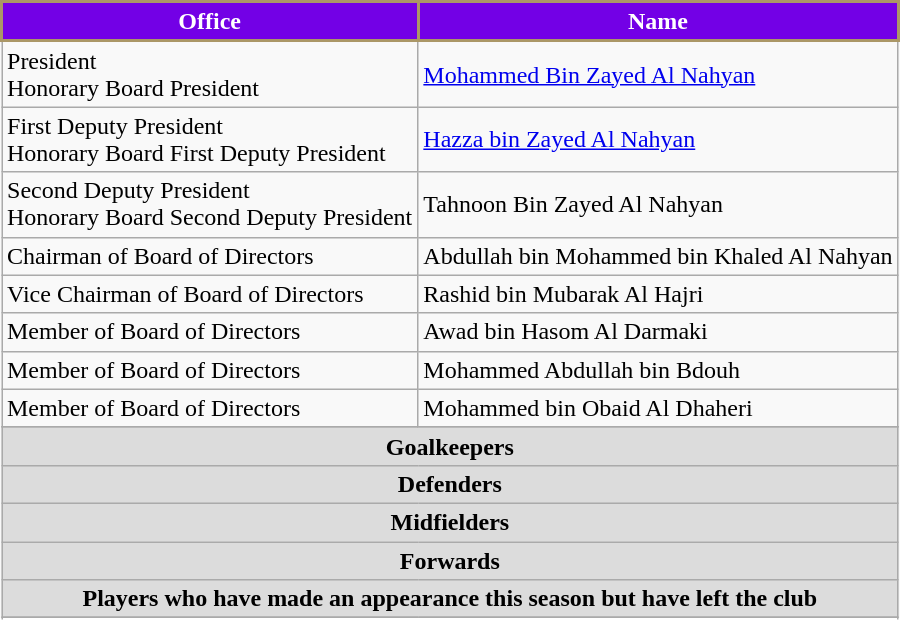<table class="wikitable">
<tr>
<th style="color:#FFFFFF; background: #7300E6; border:2px solid #AB9767;">Office</th>
<th style="color:#FFFFFF; background: #7300E6; border:2px solid #AB9767;">Name</th>
</tr>
<tr>
<td>President<br>Honorary Board President</td>
<td><a href='#'>Mohammed Bin Zayed Al Nahyan</a></td>
</tr>
<tr>
<td>First Deputy President <br>Honorary Board First Deputy President</td>
<td><a href='#'>Hazza bin Zayed Al Nahyan</a></td>
</tr>
<tr>
<td>Second Deputy President<br>Honorary Board Second Deputy President</td>
<td>Tahnoon Bin Zayed Al Nahyan</td>
</tr>
<tr>
<td>Chairman of Board of Directors</td>
<td>Abdullah bin Mohammed bin Khaled Al Nahyan</td>
</tr>
<tr>
<td>Vice Chairman of Board of Directors</td>
<td>Rashid bin Mubarak Al Hajri</td>
</tr>
<tr>
<td>Member of Board of Directors</td>
<td>Awad bin Hasom Al Darmaki</td>
</tr>
<tr>
<td>Member of Board of Directors</td>
<td>Mohammed Abdullah bin Bdouh</td>
</tr>
<tr>
<td>Member of Board of Directors</td>
<td>Mohammed bin Obaid Al Dhaheri</td>
</tr>
<tr>
</tr>
<tr>
<th colspan=16 style=background:#dcdcdc; text-align:center>Goalkeepers<br>





</th>
</tr>
<tr>
<th colspan=16 style=background:#dcdcdc; text-align:center>Defenders<br>








</th>
</tr>
<tr>
<th colspan=16 style=background:#dcdcdc; text-align:center>Midfielders<br>













</th>
</tr>
<tr>
<th colspan=16 style=background:#dcdcdc; text-align:center>Forwards<br>





</th>
</tr>
<tr>
<th colspan=16 style=background:#dcdcdc; text-align:center>Players who have made an appearance this season but have left the club</th>
</tr>
<tr>
</tr>
<tr>
</tr>
</table>
